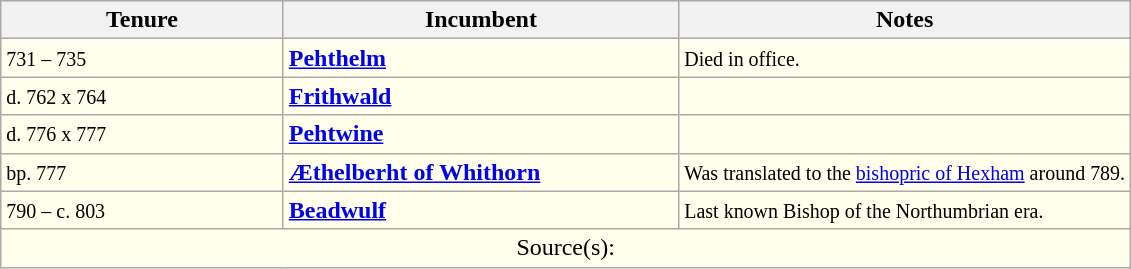<table class="wikitable">
<tr align=left>
<th width="25%">Tenure</th>
<th width="35%">Incumbent</th>
<th width="40%">Notes</th>
</tr>
<tr valign=top bgcolor="#ffffec">
<td><small>731 – 735</small></td>
<td><strong><a href='#'>Pehthelm</a></strong></td>
<td><small>Died in office.</small></td>
</tr>
<tr valign=top bgcolor="#ffffec">
<td><small>d. 762 x 764</small></td>
<td><strong><a href='#'>Frithwald</a></strong></td>
<td><small></small></td>
</tr>
<tr valign=top bgcolor="#ffffec">
<td><small>d. 776 x 777</small></td>
<td><strong><a href='#'>Pehtwine</a></strong></td>
<td><small></small></td>
</tr>
<tr valign=top bgcolor="#ffffec">
<td><small>bp. 777</small></td>
<td><strong><a href='#'>Æthelberht of Whithorn</a></strong></td>
<td><small>Was translated to the <a href='#'>bishopric of Hexham</a> around 789.</small></td>
</tr>
<tr valign=top bgcolor="#ffffec">
<td><small>790 – c. 803</small></td>
<td><strong><a href='#'>Beadwulf</a></strong></td>
<td><small>Last known Bishop of the Northumbrian era.</small></td>
</tr>
<tr valign=top bgcolor="#ffffec">
<td align=center colspan=3>Source(s):</td>
</tr>
</table>
